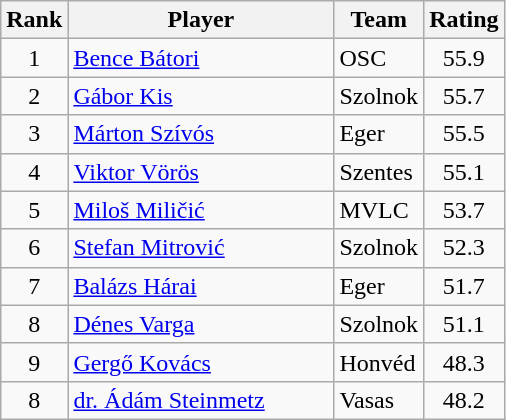<table class="wikitable" style="text-align:center">
<tr>
<th>Rank</th>
<th width="170">Player</th>
<th>Team</th>
<th>Rating</th>
</tr>
<tr>
<td rowspan="1">1</td>
<td align="left"> <a href='#'>Bence Bátori</a></td>
<td align="left"> OSC</td>
<td>55.9</td>
</tr>
<tr>
<td rowspan="1">2</td>
<td align="left"> <a href='#'>Gábor Kis</a></td>
<td align="left"> Szolnok</td>
<td>55.7</td>
</tr>
<tr>
<td rowspan="1">3</td>
<td align="left"> <a href='#'>Márton Szívós</a></td>
<td align="left"> Eger</td>
<td>55.5</td>
</tr>
<tr>
<td rowspan="1">4</td>
<td align="left"> <a href='#'>Viktor Vörös</a></td>
<td align="left"> Szentes</td>
<td>55.1</td>
</tr>
<tr>
<td rowspan="1">5</td>
<td align="left"> <a href='#'>Miloš Miličić</a></td>
<td align="left"> MVLC</td>
<td>53.7</td>
</tr>
<tr>
<td rowspan="1">6</td>
<td align="left"> <a href='#'>Stefan Mitrović</a></td>
<td align="left"> Szolnok</td>
<td>52.3</td>
</tr>
<tr>
<td rowspan="1">7</td>
<td align="left"> <a href='#'>Balázs Hárai</a></td>
<td align="left"> Eger</td>
<td>51.7</td>
</tr>
<tr>
<td rowspan="1">8</td>
<td align="left"> <a href='#'>Dénes Varga</a></td>
<td align="left"> Szolnok</td>
<td>51.1</td>
</tr>
<tr>
<td rowspan="1">9</td>
<td align="left"> <a href='#'>Gergő Kovács</a></td>
<td align="left"> Honvéd</td>
<td>48.3</td>
</tr>
<tr>
<td rowspan="1">8</td>
<td align="left"> <a href='#'>dr. Ádám Steinmetz</a></td>
<td align="left"> Vasas</td>
<td>48.2</td>
</tr>
</table>
